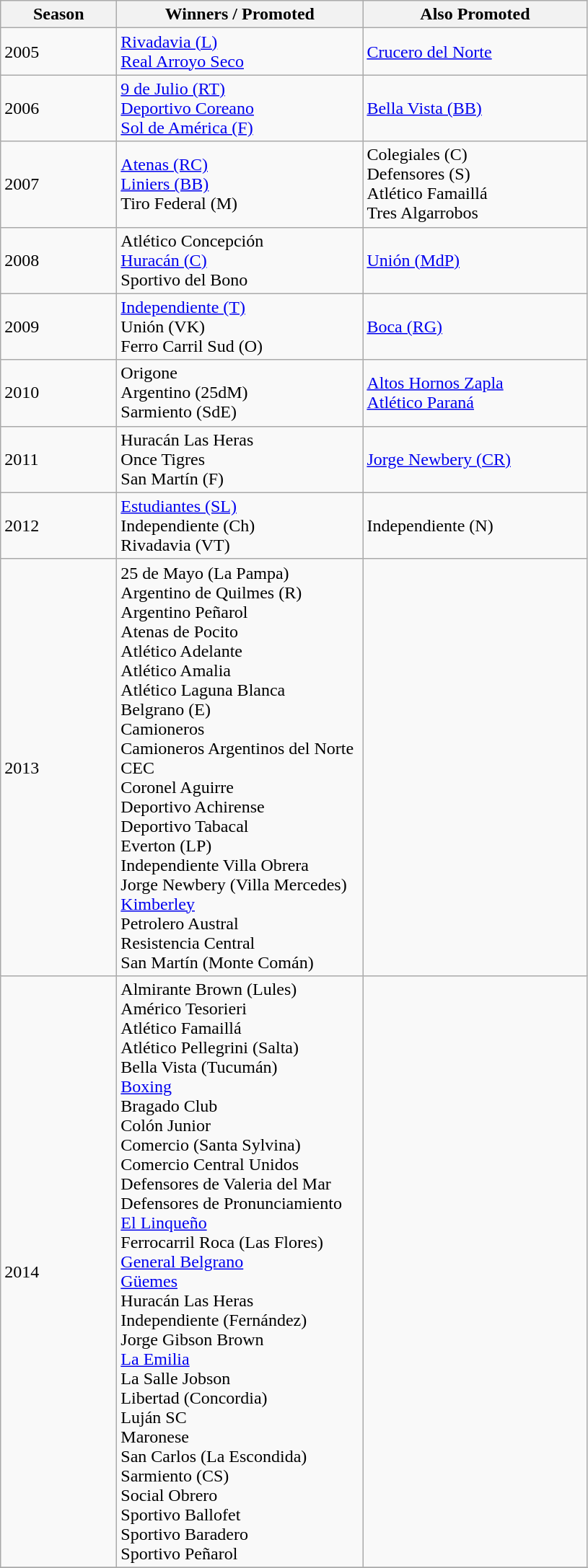<table class="wikitable">
<tr>
<th width="100">Season</th>
<th width="220">Winners / Promoted</th>
<th width="200">Also Promoted</th>
</tr>
<tr>
<td>2005</td>
<td><a href='#'>Rivadavia (L)</a> <br> <a href='#'>Real Arroyo Seco</a></td>
<td><a href='#'>Crucero del Norte</a></td>
</tr>
<tr>
<td>2006</td>
<td><a href='#'>9 de Julio (RT)</a><br><a href='#'>Deportivo Coreano</a> <br><a href='#'>Sol de América (F)</a></td>
<td><a href='#'>Bella Vista (BB)</a></td>
</tr>
<tr>
<td>2007</td>
<td><a href='#'>Atenas (RC)</a> <br> <a href='#'>Liniers (BB)</a> <br>Tiro Federal (M)</td>
<td>Colegiales (C) <br> Defensores (S) <br> Atlético Famaillá <br> Tres Algarrobos</td>
</tr>
<tr>
<td>2008</td>
<td>Atlético Concepción <br><a href='#'>Huracán (C)</a><br>Sportivo del Bono</td>
<td><a href='#'>Unión (MdP)</a></td>
</tr>
<tr>
<td>2009</td>
<td><a href='#'>Independiente (T)</a> <br> Unión (VK) <br> Ferro Carril Sud (O)</td>
<td><a href='#'>Boca (RG)</a></td>
</tr>
<tr>
<td>2010</td>
<td>Origone <br> Argentino (25dM) <br> Sarmiento (SdE)</td>
<td><a href='#'>Altos Hornos Zapla</a> <br> <a href='#'>Atlético Paraná</a></td>
</tr>
<tr>
<td>2011</td>
<td>Huracán Las Heras <br> Once Tigres <br> San Martín (F)</td>
<td><a href='#'>Jorge Newbery (CR)</a></td>
</tr>
<tr>
<td>2012</td>
<td><a href='#'>Estudiantes (SL)</a> <br> Independiente (Ch) <br> Rivadavia (VT)</td>
<td>Independiente (N)</td>
</tr>
<tr>
<td>2013</td>
<td>25 de Mayo (La Pampa)<br>Argentino de Quilmes (R)<br>Argentino Peñarol <br>Atenas de Pocito<br> Atlético Adelante<br>Atlético Amalia <br> Atlético Laguna Blanca<br> Belgrano (E)<br>Camioneros <br>Camioneros Argentinos del Norte <br> CEC<br> Coronel Aguirre<br>Deportivo Achirense<br>Deportivo Tabacal <br>Everton (LP)<br>Independiente Villa Obrera<br>Jorge Newbery (Villa Mercedes)<br><a href='#'>Kimberley</a><br>Petrolero Austral<br>Resistencia Central<br>San Martín (Monte Comán)</td>
<td></td>
</tr>
<tr>
<td>2014</td>
<td>Almirante Brown (Lules)<br>Américo Tesorieri<br>Atlético Famaillá<br>Atlético Pellegrini (Salta)<br>Bella Vista (Tucumán)<br><a href='#'>Boxing</a><br>Bragado Club<br>Colón Junior<br>Comercio (Santa Sylvina)<br>Comercio Central Unidos<br>Defensores de Valeria del Mar<br>Defensores de Pronunciamiento<br><a href='#'>El Linqueño</a><br>Ferrocarril Roca (Las Flores)<br><a href='#'>General Belgrano</a><br> <a href='#'>Güemes</a> <br>Huracán Las Heras<br>Independiente (Fernández)<br>Jorge Gibson Brown<br><a href='#'>La Emilia</a><br>La Salle Jobson<br>Libertad (Concordia)<br>Luján SC<br>Maronese<br>San Carlos (La Escondida)<br>Sarmiento (CS)<br>Social Obrero<br>Sportivo Ballofet<br>Sportivo Baradero<br>Sportivo Peñarol</td>
<td></td>
</tr>
<tr>
</tr>
</table>
